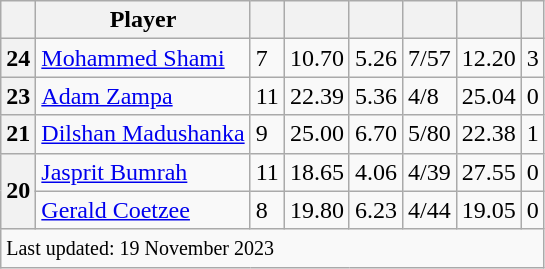<table class="wikitable">
<tr>
<th></th>
<th>Player</th>
<th></th>
<th></th>
<th></th>
<th></th>
<th></th>
<th></th>
</tr>
<tr>
<th>24</th>
<td> <a href='#'>Mohammed Shami</a></td>
<td>7</td>
<td>10.70</td>
<td>5.26</td>
<td>7/57</td>
<td>12.20</td>
<td>3</td>
</tr>
<tr>
<th>23</th>
<td> <a href='#'>Adam Zampa</a></td>
<td>11</td>
<td>22.39</td>
<td>5.36</td>
<td>4/8</td>
<td>25.04</td>
<td>0</td>
</tr>
<tr>
<th>21</th>
<td> <a href='#'>Dilshan Madushanka</a></td>
<td>9</td>
<td>25.00</td>
<td>6.70</td>
<td>5/80</td>
<td>22.38</td>
<td>1</td>
</tr>
<tr>
<th rowspan=2>20</th>
<td> <a href='#'>Jasprit Bumrah</a></td>
<td>11</td>
<td>18.65</td>
<td>4.06</td>
<td>4/39</td>
<td>27.55</td>
<td>0</td>
</tr>
<tr>
<td> <a href='#'>Gerald Coetzee</a></td>
<td>8</td>
<td>19.80</td>
<td>6.23</td>
<td>4/44</td>
<td>19.05</td>
<td>0</td>
</tr>
<tr>
<td colspan="8"><small>Last updated: 19 November 2023</small></td>
</tr>
</table>
